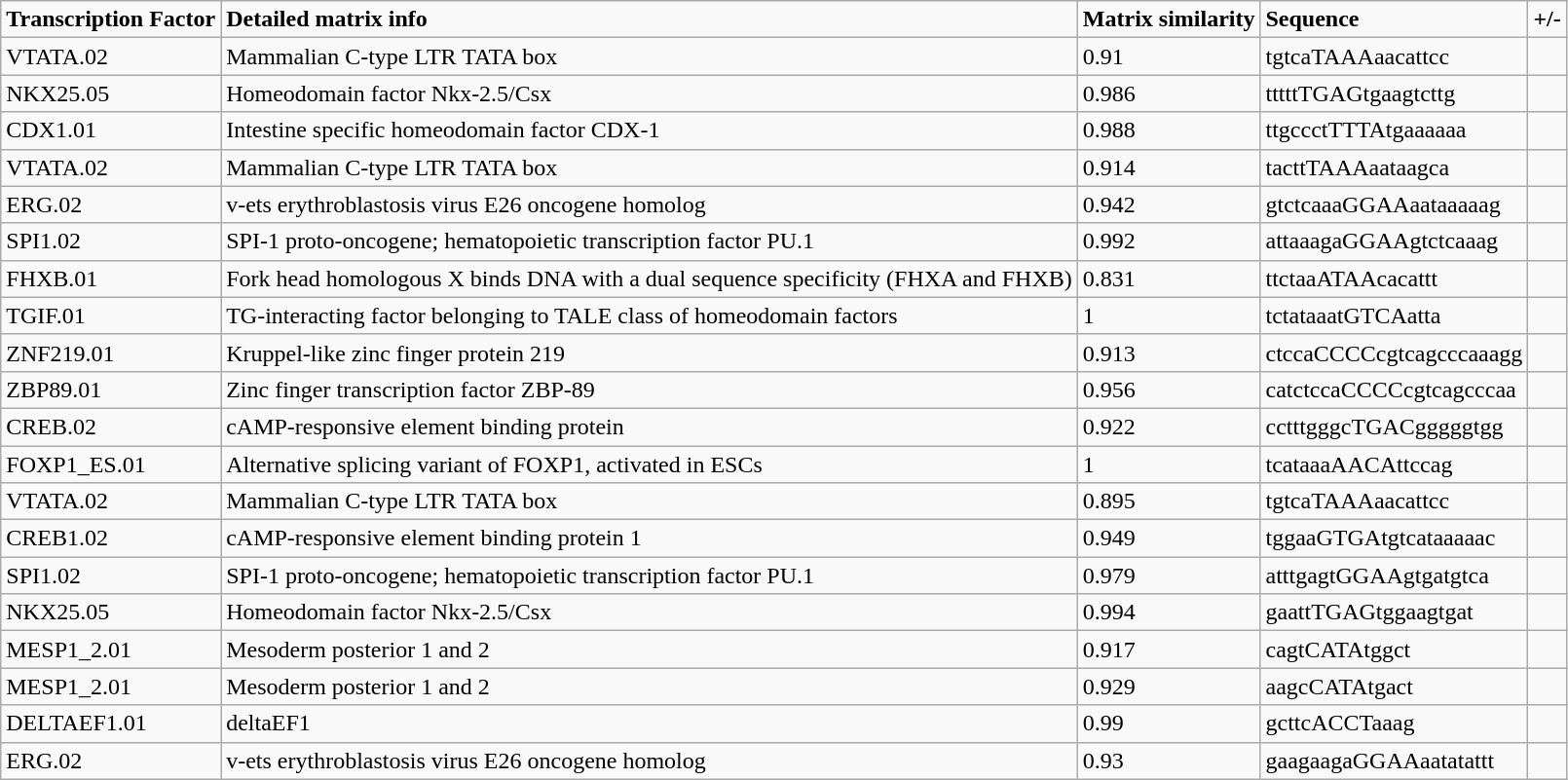<table class="wikitable">
<tr>
<td><strong>Transcription Factor</strong></td>
<td><strong>Detailed matrix info</strong></td>
<td><strong>Matrix similarity</strong></td>
<td><strong>Sequence</strong></td>
<td><strong>+/-</strong></td>
</tr>
<tr>
<td>VTATA.02</td>
<td>Mammalian C-type LTR TATA box</td>
<td>0.91</td>
<td>tgtcaTAAAaacattcc</td>
<td></td>
</tr>
<tr>
<td>NKX25.05</td>
<td>Homeodomain factor Nkx-2.5/Csx</td>
<td>0.986</td>
<td>tttttTGAGtgaagtcttg</td>
<td></td>
</tr>
<tr>
<td>CDX1.01</td>
<td>Intestine specific homeodomain factor CDX-1</td>
<td>0.988</td>
<td>ttgccctTTTAtgaaaaaa</td>
<td></td>
</tr>
<tr>
<td>VTATA.02</td>
<td>Mammalian C-type LTR TATA box</td>
<td>0.914</td>
<td>tacttTAAAaataagca</td>
<td></td>
</tr>
<tr>
<td>ERG.02</td>
<td>v-ets erythroblastosis virus E26 oncogene homolog</td>
<td>0.942</td>
<td>gtctcaaaGGAAaataaaaag</td>
<td></td>
</tr>
<tr>
<td>SPI1.02</td>
<td>SPI-1 proto-oncogene; hematopoietic transcription factor PU.1</td>
<td>0.992</td>
<td>attaaagaGGAAgtctcaaag</td>
<td></td>
</tr>
<tr>
<td>FHXB.01</td>
<td>Fork head homologous X binds DNA with a dual sequence specificity (FHXA and FHXB)</td>
<td>0.831</td>
<td>ttctaaATAAcacattt</td>
<td></td>
</tr>
<tr>
<td>TGIF.01</td>
<td>TG-interacting factor belonging to TALE class of homeodomain factors</td>
<td>1</td>
<td>tctataaatGTCAatta</td>
<td></td>
</tr>
<tr>
<td>ZNF219.01</td>
<td>Kruppel-like zinc finger protein 219</td>
<td>0.913</td>
<td>ctccaCCCCcgtcagcccaaagg</td>
<td></td>
</tr>
<tr>
<td>ZBP89.01</td>
<td>Zinc finger transcription factor ZBP-89</td>
<td>0.956</td>
<td>catctccaCCCCcgtcagcccaa</td>
<td></td>
</tr>
<tr>
<td>CREB.02</td>
<td>cAMP-responsive element binding protein</td>
<td>0.922</td>
<td>cctttgggcTGACgggggtgg</td>
<td></td>
</tr>
<tr>
<td>FOXP1_ES.01</td>
<td>Alternative splicing variant of FOXP1, activated in ESCs</td>
<td>1</td>
<td>tcataaaAACAttccag</td>
<td></td>
</tr>
<tr>
<td>VTATA.02</td>
<td>Mammalian C-type LTR TATA box</td>
<td>0.895</td>
<td>tgtcaTAAAaacattcc</td>
<td></td>
</tr>
<tr>
<td>CREB1.02</td>
<td>cAMP-responsive element binding protein 1</td>
<td>0.949</td>
<td>tggaaGTGAtgtcataaaaac</td>
<td></td>
</tr>
<tr>
<td>SPI1.02</td>
<td>SPI-1 proto-oncogene; hematopoietic transcription factor PU.1</td>
<td>0.979</td>
<td>atttgagtGGAAgtgatgtca</td>
<td></td>
</tr>
<tr>
<td>NKX25.05</td>
<td>Homeodomain factor Nkx-2.5/Csx</td>
<td>0.994</td>
<td>gaattTGAGtggaagtgat</td>
<td></td>
</tr>
<tr>
<td>MESP1_2.01</td>
<td>Mesoderm posterior 1 and 2</td>
<td>0.917</td>
<td>cagtCATAtggct</td>
<td></td>
</tr>
<tr>
<td>MESP1_2.01</td>
<td>Mesoderm posterior 1 and 2</td>
<td>0.929</td>
<td>aagcCATAtgact</td>
<td></td>
</tr>
<tr>
<td>DELTAEF1.01</td>
<td>deltaEF1</td>
<td>0.99</td>
<td>gcttcACCTaaag</td>
<td></td>
</tr>
<tr>
<td>ERG.02</td>
<td>v-ets erythroblastosis virus E26 oncogene homolog</td>
<td>0.93</td>
<td>gaagaagaGGAAaatatattt</td>
<td></td>
</tr>
</table>
